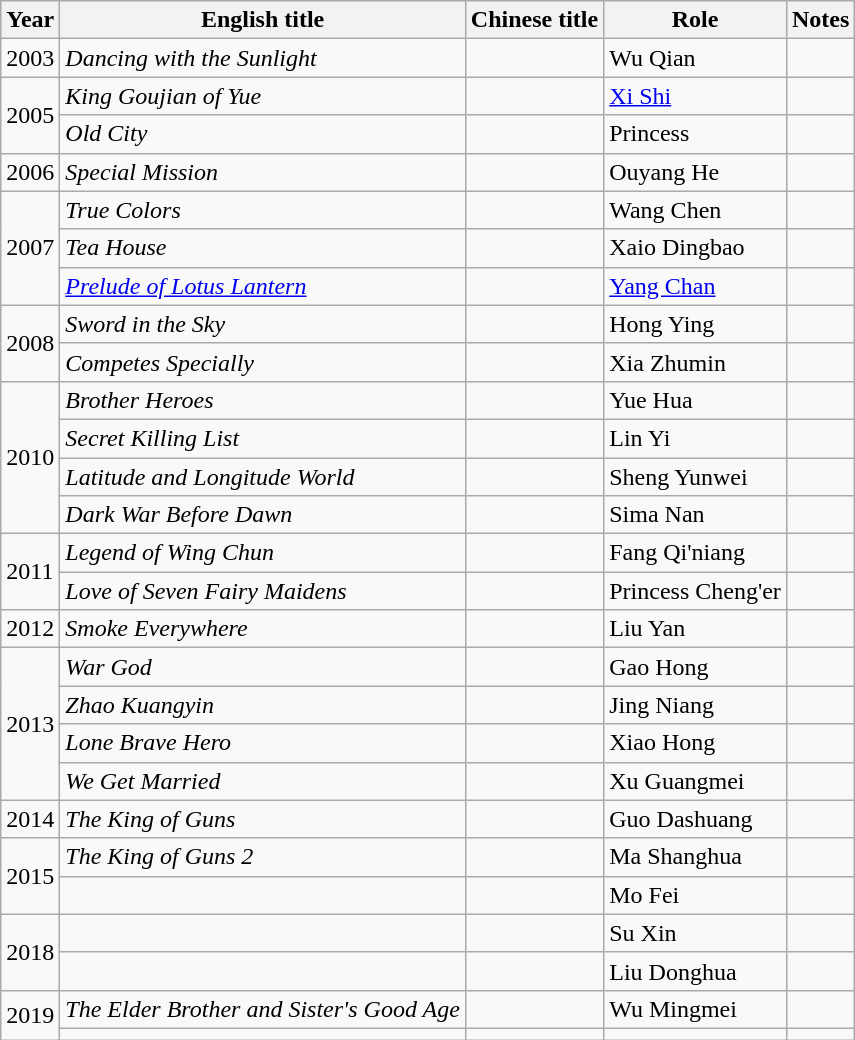<table class="wikitable">
<tr>
<th>Year</th>
<th>English title</th>
<th>Chinese title</th>
<th>Role</th>
<th>Notes</th>
</tr>
<tr>
<td>2003</td>
<td><em>Dancing with the Sunlight</em></td>
<td></td>
<td>Wu Qian</td>
<td></td>
</tr>
<tr>
<td rowspan="2">2005</td>
<td><em>King Goujian of Yue</em></td>
<td></td>
<td><a href='#'>Xi Shi</a></td>
<td></td>
</tr>
<tr>
<td><em>Old City</em></td>
<td></td>
<td>Princess</td>
<td></td>
</tr>
<tr>
<td>2006</td>
<td><em>Special Mission</em></td>
<td></td>
<td>Ouyang He</td>
<td></td>
</tr>
<tr>
<td rowspan="3">2007</td>
<td><em>True Colors</em></td>
<td></td>
<td>Wang Chen</td>
<td></td>
</tr>
<tr>
<td><em>Tea House</em></td>
<td></td>
<td>Xaio Dingbao</td>
<td></td>
</tr>
<tr>
<td><em><a href='#'>Prelude of Lotus Lantern</a></em></td>
<td></td>
<td><a href='#'>Yang Chan</a></td>
<td></td>
</tr>
<tr>
<td rowspan="2">2008</td>
<td><em>Sword in the Sky</em></td>
<td></td>
<td>Hong Ying</td>
<td></td>
</tr>
<tr>
<td><em>Competes Specially</em></td>
<td></td>
<td>Xia Zhumin</td>
<td></td>
</tr>
<tr>
<td rowspan="4">2010</td>
<td><em>Brother Heroes</em></td>
<td></td>
<td>Yue Hua</td>
<td></td>
</tr>
<tr>
<td><em>Secret Killing List</em></td>
<td></td>
<td>Lin Yi</td>
<td></td>
</tr>
<tr>
<td><em>Latitude and Longitude World</em></td>
<td></td>
<td>Sheng Yunwei</td>
<td></td>
</tr>
<tr>
<td><em>Dark War Before Dawn</em></td>
<td></td>
<td>Sima Nan</td>
<td></td>
</tr>
<tr>
<td rowspan="2">2011</td>
<td><em>Legend of Wing Chun</em></td>
<td></td>
<td>Fang Qi'niang</td>
<td></td>
</tr>
<tr>
<td><em>Love of Seven Fairy Maidens</em></td>
<td></td>
<td>Princess Cheng'er</td>
<td></td>
</tr>
<tr>
<td>2012</td>
<td><em>Smoke Everywhere</em></td>
<td></td>
<td>Liu Yan</td>
<td></td>
</tr>
<tr>
<td rowspan="4">2013</td>
<td><em>War God</em></td>
<td></td>
<td>Gao Hong</td>
<td></td>
</tr>
<tr>
<td><em>Zhao Kuangyin</em></td>
<td></td>
<td>Jing Niang</td>
<td></td>
</tr>
<tr>
<td><em>Lone Brave Hero</em></td>
<td></td>
<td>Xiao Hong</td>
<td></td>
</tr>
<tr>
<td><em>We Get Married</em></td>
<td></td>
<td>Xu Guangmei</td>
<td></td>
</tr>
<tr>
<td>2014</td>
<td><em>The King of Guns</em></td>
<td></td>
<td>Guo Dashuang</td>
<td></td>
</tr>
<tr>
<td rowspan=2>2015</td>
<td><em>The King of Guns 2</em></td>
<td></td>
<td>Ma Shanghua</td>
<td></td>
</tr>
<tr>
<td></td>
<td></td>
<td>Mo Fei</td>
<td></td>
</tr>
<tr>
<td rowspan=2>2018</td>
<td></td>
<td></td>
<td>Su Xin</td>
<td></td>
</tr>
<tr>
<td></td>
<td></td>
<td>Liu Donghua</td>
<td></td>
</tr>
<tr>
<td rowspan=2>2019</td>
<td><em>The Elder Brother and Sister's Good Age</em></td>
<td></td>
<td>Wu Mingmei</td>
<td></td>
</tr>
<tr>
<td></td>
<td></td>
<td></td>
<td></td>
</tr>
</table>
